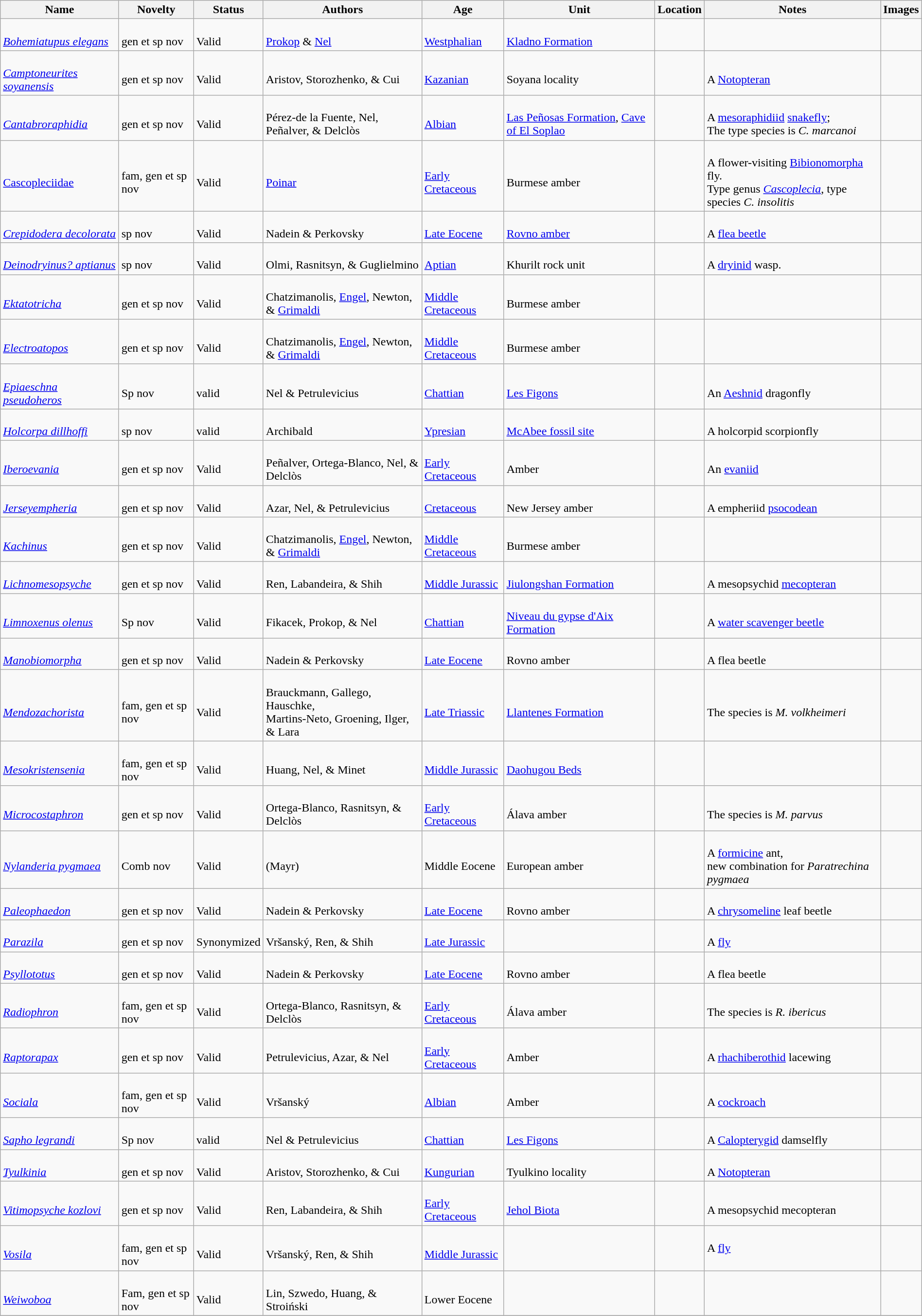<table class="wikitable sortable" align="center" width="100%">
<tr>
<th>Name</th>
<th>Novelty</th>
<th>Status</th>
<th>Authors</th>
<th>Age</th>
<th>Unit</th>
<th>Location</th>
<th>Notes</th>
<th>Images</th>
</tr>
<tr>
<td><br><em><a href='#'>Bohemiatupus elegans</a></em></td>
<td><br>gen et sp nov</td>
<td><br>Valid</td>
<td><br><a href='#'>Prokop</a> & <a href='#'>Nel</a></td>
<td><br><a href='#'>Westphalian</a></td>
<td><br><a href='#'>Kladno Formation</a></td>
<td><br></td>
<td></td>
<td></td>
</tr>
<tr>
<td><br><em><a href='#'>Camptoneurites soyanensis</a></em></td>
<td><br>gen et sp nov</td>
<td><br>Valid</td>
<td><br>Aristov, Storozhenko, & Cui</td>
<td><br><a href='#'>Kazanian</a></td>
<td><br>Soyana locality</td>
<td><br></td>
<td><br>A <a href='#'>Notopteran</a></td>
</tr>
<tr>
<td><br><em><a href='#'>Cantabroraphidia</a></em></td>
<td><br>gen et sp nov</td>
<td><br>Valid</td>
<td><br>Pérez-de la Fuente, Nel,<br> Peñalver, & Delclòs</td>
<td><br><a href='#'>Albian</a></td>
<td><br><a href='#'>Las Peñosas Formation</a>, <a href='#'>Cave of El Soplao</a></td>
<td><br></td>
<td><br>A <a href='#'>mesoraphidiid</a> <a href='#'>snakefly</a>;<br> The type species is <em>C. marcanoi</em></td>
<td><br></td>
</tr>
<tr>
<td><br><a href='#'>Cascopleciidae</a></td>
<td><br>fam, gen et sp nov</td>
<td><br>Valid</td>
<td><br><a href='#'>Poinar</a></td>
<td><br><a href='#'>Early Cretaceous</a></td>
<td><br>Burmese amber</td>
<td><br></td>
<td><br>A flower-visiting <a href='#'>Bibionomorpha</a> fly.<br> Type genus <em><a href='#'>Cascoplecia</a></em>, type species <em>C. insolitis</em></td>
<td><br></td>
</tr>
<tr>
<td><br><em><a href='#'>Crepidodera decolorata</a></em></td>
<td><br>sp nov</td>
<td><br>Valid</td>
<td><br>Nadein & Perkovsky</td>
<td><br><a href='#'>Late Eocene</a></td>
<td><br><a href='#'>Rovno amber</a></td>
<td><br></td>
<td><br>A <a href='#'>flea beetle</a></td>
<td></td>
</tr>
<tr>
<td><br><em><a href='#'>Deinodryinus? aptianus</a></em></td>
<td><br>sp nov</td>
<td><br>Valid</td>
<td><br>Olmi, Rasnitsyn, & Guglielmino</td>
<td><br><a href='#'>Aptian</a></td>
<td><br>Khurilt rock unit</td>
<td><br></td>
<td><br>A <a href='#'>dryinid</a> wasp.</td>
<td><br></td>
</tr>
<tr>
<td><br><em><a href='#'>Ektatotricha</a></em></td>
<td><br>gen et sp nov</td>
<td><br>Valid</td>
<td><br>Chatzimanolis, <a href='#'>Engel</a>, Newton, & <a href='#'>Grimaldi</a></td>
<td><br><a href='#'>Middle Cretaceous</a></td>
<td><br>Burmese amber</td>
<td><br></td>
<td></td>
<td></td>
</tr>
<tr>
<td><br><em><a href='#'>Electroatopos</a></em></td>
<td><br>gen et sp nov</td>
<td><br>Valid</td>
<td><br>Chatzimanolis, <a href='#'>Engel</a>, Newton, & <a href='#'>Grimaldi</a></td>
<td><br><a href='#'>Middle Cretaceous</a></td>
<td><br>Burmese amber</td>
<td><br></td>
<td></td>
<td></td>
</tr>
<tr>
<td><br><em><a href='#'>Epiaeschna pseudoheros</a></em></td>
<td><br>Sp nov</td>
<td><br>valid</td>
<td><br>Nel & Petrulevicius</td>
<td><br><a href='#'>Chattian</a></td>
<td><br><a href='#'>Les Figons</a></td>
<td><br></td>
<td><br>An <a href='#'>Aeshnid</a> dragonfly</td>
<td><br></td>
</tr>
<tr>
<td><br><em><a href='#'>Holcorpa dillhoffi</a></em></td>
<td><br>sp nov</td>
<td><br>valid</td>
<td><br>Archibald</td>
<td><br><a href='#'>Ypresian</a></td>
<td><br><a href='#'>McAbee fossil site</a></td>
<td><br></td>
<td><br>A holcorpid scorpionfly</td>
<td></td>
</tr>
<tr>
<td><br><em><a href='#'>Iberoevania</a></em></td>
<td><br>gen et sp nov</td>
<td><br>Valid</td>
<td><br>Peñalver, Ortega-Blanco, Nel, & Delclòs</td>
<td><br><a href='#'>Early Cretaceous</a></td>
<td><br>Amber</td>
<td><br></td>
<td><br>An <a href='#'>evaniid</a></td>
<td></td>
</tr>
<tr>
<td><br><em><a href='#'>Jerseyempheria</a></em></td>
<td><br>gen et sp nov</td>
<td><br>Valid</td>
<td><br>Azar, Nel, & Petrulevicius</td>
<td><br><a href='#'>Cretaceous</a></td>
<td><br>New Jersey amber</td>
<td><br></td>
<td><br>A empheriid <a href='#'>psocodean</a></td>
<td></td>
</tr>
<tr>
<td><br><em><a href='#'>Kachinus</a></em></td>
<td><br>gen et sp nov</td>
<td><br>Valid</td>
<td><br>Chatzimanolis, <a href='#'>Engel</a>, Newton, & <a href='#'>Grimaldi</a></td>
<td><br><a href='#'>Middle Cretaceous</a></td>
<td><br>Burmese amber</td>
<td><br></td>
<td></td>
<td></td>
</tr>
<tr>
<td><br><em><a href='#'>Lichnomesopsyche</a></em></td>
<td><br>gen et sp nov</td>
<td><br>Valid</td>
<td><br>Ren, Labandeira, & Shih</td>
<td><br><a href='#'>Middle Jurassic</a></td>
<td><br><a href='#'>Jiulongshan Formation</a></td>
<td><br></td>
<td><br>A mesopsychid <a href='#'>mecopteran</a></td>
<td></td>
</tr>
<tr>
<td><br><em><a href='#'>Limnoxenus olenus</a></em></td>
<td><br>Sp nov</td>
<td><br>Valid</td>
<td><br>Fikacek, Prokop, & Nel</td>
<td><br><a href='#'>Chattian</a></td>
<td><br><a href='#'>Niveau du gypse d'Aix Formation</a></td>
<td><br></td>
<td><br>A <a href='#'>water scavenger beetle</a></td>
<td><br></td>
</tr>
<tr>
<td><br><em><a href='#'>Manobiomorpha</a></em></td>
<td><br>gen et sp nov</td>
<td><br>Valid</td>
<td><br>Nadein & Perkovsky</td>
<td><br><a href='#'>Late Eocene</a></td>
<td><br>Rovno amber</td>
<td><br></td>
<td><br>A flea beetle</td>
<td></td>
</tr>
<tr>
<td><br><em><a href='#'>Mendozachorista</a></em></td>
<td><br>fam, gen et sp nov</td>
<td><br>Valid</td>
<td><br>Brauckmann, Gallego, Hauschke,<br> Martins-Neto, Groening, Ilger, & Lara</td>
<td><br><a href='#'>Late Triassic</a></td>
<td><br><a href='#'>Llantenes Formation</a></td>
<td><br></td>
<td><br>The species is <em>M. volkheimeri</em></td>
<td></td>
</tr>
<tr>
<td><br><em><a href='#'>Mesokristensenia</a></em></td>
<td><br>fam, gen et sp nov</td>
<td><br>Valid</td>
<td><br>Huang, Nel, & Minet</td>
<td><br><a href='#'>Middle Jurassic</a></td>
<td><br><a href='#'>Daohugou Beds</a></td>
<td><br></td>
<td></td>
<td></td>
</tr>
<tr>
<td><br><em><a href='#'>Microcostaphron</a></em></td>
<td><br>gen et sp nov</td>
<td><br>Valid</td>
<td><br>Ortega-Blanco, Rasnitsyn, & Delclòs</td>
<td><br><a href='#'>Early Cretaceous</a></td>
<td><br>Álava amber</td>
<td><br></td>
<td><br>The species is <em>M. parvus</em></td>
<td></td>
</tr>
<tr>
<td><br><em><a href='#'>Nylanderia pygmaea</a></em></td>
<td><br>Comb nov</td>
<td><br>Valid</td>
<td><br>(Mayr)</td>
<td><br>Middle Eocene</td>
<td><br>European amber</td>
<td><br></td>
<td><br>A <a href='#'>formicine</a> ant,<br> new combination for <em>Paratrechina pygmaea</em></td>
<td><br></td>
</tr>
<tr>
<td><br><em><a href='#'>Paleophaedon</a></em></td>
<td><br>gen et sp nov</td>
<td><br>Valid</td>
<td><br>Nadein & Perkovsky</td>
<td><br><a href='#'>Late Eocene</a></td>
<td><br>Rovno amber</td>
<td><br></td>
<td><br>A <a href='#'>chrysomeline</a> leaf beetle</td>
<td></td>
</tr>
<tr>
<td><br><em><a href='#'>Parazila</a></em></td>
<td><br>gen et sp nov</td>
<td><br>Synonymized</td>
<td><br>Vršanský, Ren, & Shih</td>
<td><br><a href='#'>Late Jurassic</a></td>
<td></td>
<td><br></td>
<td><br>A <a href='#'>fly</a></td>
<td></td>
</tr>
<tr>
<td><br><em><a href='#'>Psyllototus</a></em></td>
<td><br>gen et sp nov</td>
<td><br>Valid</td>
<td><br>Nadein & Perkovsky</td>
<td><br><a href='#'>Late Eocene</a></td>
<td><br>Rovno amber</td>
<td><br></td>
<td><br>A flea beetle</td>
<td></td>
</tr>
<tr>
<td><br><em><a href='#'>Radiophron</a></em></td>
<td><br>fam, gen et sp nov</td>
<td><br>Valid</td>
<td><br>Ortega-Blanco, Rasnitsyn, & Delclòs</td>
<td><br><a href='#'>Early Cretaceous</a></td>
<td><br>Álava amber</td>
<td><br></td>
<td><br>The species is <em>R. ibericus</em></td>
<td></td>
</tr>
<tr>
<td><br><em><a href='#'>Raptorapax</a></em></td>
<td><br>gen et sp nov</td>
<td><br>Valid</td>
<td><br>Petrulevicius, Azar, & Nel</td>
<td><br><a href='#'>Early Cretaceous</a></td>
<td><br>Amber</td>
<td><br></td>
<td><br>A <a href='#'>rhachiberothid</a> lacewing</td>
<td></td>
</tr>
<tr>
<td><br><em><a href='#'>Sociala</a></em></td>
<td><br>fam, gen et sp nov</td>
<td><br>Valid</td>
<td><br>Vršanský</td>
<td><br><a href='#'>Albian</a></td>
<td><br>Amber</td>
<td><br></td>
<td><br>A <a href='#'>cockroach</a></td>
<td></td>
</tr>
<tr>
<td><br><em><a href='#'>Sapho legrandi</a></em></td>
<td><br>Sp nov</td>
<td><br>valid</td>
<td><br>Nel & Petrulevicius</td>
<td><br><a href='#'>Chattian</a></td>
<td><br><a href='#'>Les Figons</a></td>
<td><br></td>
<td><br>A <a href='#'>Calopterygid</a> damselfly</td>
<td><br></td>
</tr>
<tr>
<td><br><em><a href='#'>Tyulkinia</a></em></td>
<td><br>gen et sp nov</td>
<td><br>Valid</td>
<td><br>Aristov, Storozhenko, & Cui</td>
<td><br><a href='#'>Kungurian</a></td>
<td><br>Tyulkino locality</td>
<td><br></td>
<td><br>A <a href='#'>Notopteran</a></td>
<td></td>
</tr>
<tr>
<td><br><em><a href='#'>Vitimopsyche kozlovi</a></em></td>
<td><br>gen et sp nov</td>
<td><br>Valid</td>
<td><br>Ren, Labandeira, & Shih</td>
<td><br><a href='#'>Early Cretaceous</a></td>
<td><br><a href='#'>Jehol Biota</a></td>
<td><br></td>
<td><br>A mesopsychid mecopteran</td>
<td></td>
</tr>
<tr>
<td><br><em><a href='#'>Vosila</a></em></td>
<td><br>fam, gen et sp nov</td>
<td><br>Valid</td>
<td><br>Vršanský, Ren, & Shih</td>
<td><br><a href='#'>Middle Jurassic</a></td>
<td></td>
<td><br></td>
<td>A <a href='#'>fly</a></td>
<td></td>
</tr>
<tr>
<td><br><em><a href='#'>Weiwoboa</a></em></td>
<td><br>Fam, gen et sp nov</td>
<td><br>Valid</td>
<td><br>Lin, Szwedo, Huang, & Stroiński</td>
<td><br>Lower Eocene</td>
<td></td>
<td><br></td>
<td></td>
<td></td>
</tr>
<tr>
</tr>
</table>
